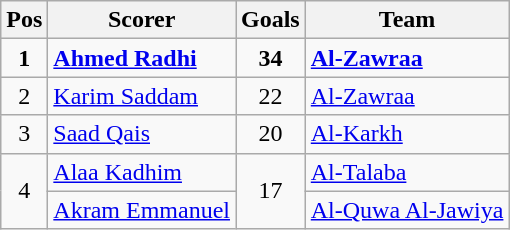<table class="wikitable">
<tr>
<th>Pos</th>
<th>Scorer</th>
<th>Goals</th>
<th>Team</th>
</tr>
<tr>
<td align=center><strong>1</strong></td>
<td><strong><a href='#'>Ahmed Radhi</a></strong></td>
<td align=center><strong>34</strong></td>
<td><strong><a href='#'>Al-Zawraa</a></strong></td>
</tr>
<tr>
<td align=center>2</td>
<td><a href='#'>Karim Saddam</a></td>
<td align=center>22</td>
<td><a href='#'>Al-Zawraa</a></td>
</tr>
<tr>
<td align=center>3</td>
<td><a href='#'>Saad Qais</a></td>
<td align=center>20</td>
<td><a href='#'>Al-Karkh</a></td>
</tr>
<tr>
<td rowspan=2 align=center>4</td>
<td><a href='#'>Alaa Kadhim</a></td>
<td rowspan=2 align=center>17</td>
<td><a href='#'>Al-Talaba</a></td>
</tr>
<tr>
<td><a href='#'>Akram Emmanuel</a></td>
<td><a href='#'>Al-Quwa Al-Jawiya</a></td>
</tr>
</table>
